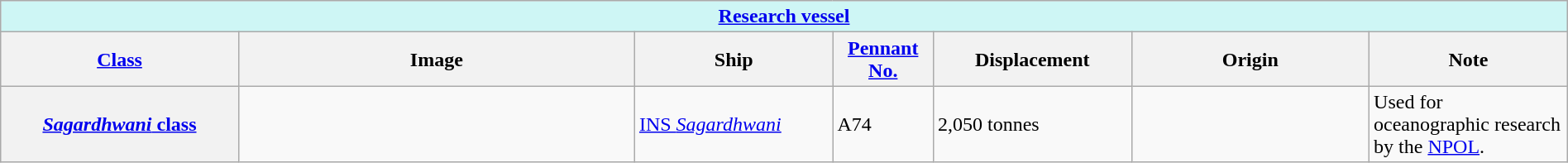<table class="wikitable" style="margin:auto; width:100%;">
<tr>
<th colspan="7" style="align: center; background: #CEF6F5;"><a href='#'>Research vessel</a></th>
</tr>
<tr>
<th style="text-align:center; width:12%;"><a href='#'>Class</a></th>
<th style="text-align:center; width:20%;">Image</th>
<th style="text-align:center; width:10%;">Ship</th>
<th style="text-align:center; width:5%;"><a href='#'>Pennant No.</a></th>
<th style="text-align:center; width:10%;">Displacement</th>
<th style="text-align:center; width:12%;">Origin</th>
<th style="text-align:center; width:10%;">Note</th>
</tr>
<tr>
<th rowspan="1"><a href='#'><em>Sagardhwani</em> class</a></th>
<td rowspan="1"></td>
<td><a href='#'>INS <em>Sagardhwani</em></a></td>
<td>A74</td>
<td rowspan="1">2,050 tonnes</td>
<td rowspan="1"></td>
<td rowspan="1">Used for oceanographic research by the <a href='#'>NPOL</a>.</td>
</tr>
</table>
